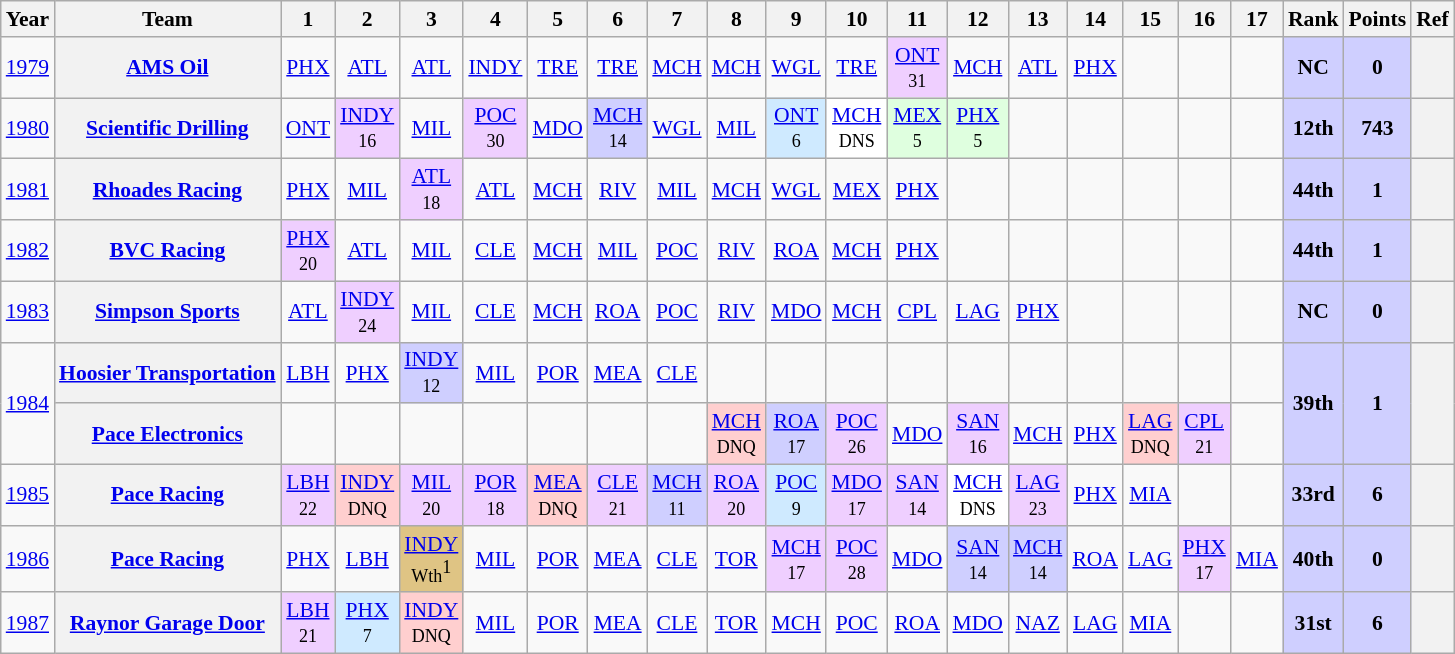<table class="wikitable" style="text-align:center; font-size:90%">
<tr>
<th>Year</th>
<th>Team</th>
<th>1</th>
<th>2</th>
<th>3</th>
<th>4</th>
<th>5</th>
<th>6</th>
<th>7</th>
<th>8</th>
<th>9</th>
<th>10</th>
<th>11</th>
<th>12</th>
<th>13</th>
<th>14</th>
<th>15</th>
<th>16</th>
<th>17</th>
<th>Rank</th>
<th>Points</th>
<th>Ref</th>
</tr>
<tr>
<td><a href='#'>1979</a></td>
<th><a href='#'>AMS Oil</a></th>
<td><a href='#'>PHX</a><br><small></small></td>
<td><a href='#'>ATL</a><br><small></small></td>
<td><a href='#'>ATL</a><br><small></small></td>
<td><a href='#'>INDY</a><br><small></small></td>
<td><a href='#'>TRE</a><br><small></small></td>
<td><a href='#'>TRE</a><br><small></small></td>
<td><a href='#'>MCH</a><br><small></small></td>
<td><a href='#'>MCH</a><br><small></small></td>
<td><a href='#'>WGL</a><br><small></small></td>
<td><a href='#'>TRE</a><br><small></small></td>
<td style="background:#EFCFFF;"><a href='#'>ONT</a><br><small>31</small></td>
<td><a href='#'>MCH</a><br><small></small></td>
<td><a href='#'>ATL</a><br><small></small></td>
<td><a href='#'>PHX</a><br><small></small></td>
<td></td>
<td></td>
<td></td>
<td style="background:#CFCFFF;"><strong>NC</strong></td>
<td style="background:#CFCFFF;"><strong>0</strong></td>
<th></th>
</tr>
<tr>
<td><a href='#'>1980</a></td>
<th><a href='#'>Scientific Drilling</a></th>
<td><a href='#'>ONT</a><br><small></small></td>
<td style="background:#EFCFFF;"><a href='#'>INDY</a><br><small>16</small></td>
<td><a href='#'>MIL</a><br><small></small></td>
<td style="background:#EFCFFF;"><a href='#'>POC</a><br><small>30</small></td>
<td><a href='#'>MDO</a><br><small></small></td>
<td style="background:#CFCFFF;"><a href='#'>MCH</a><br><small>14</small></td>
<td><a href='#'>WGL</a><br><small></small></td>
<td><a href='#'>MIL</a><br><small></small></td>
<td style="background:#CFEAFF;"><a href='#'>ONT</a><br><small>6</small></td>
<td style="background:#FFFFFF;"><a href='#'>MCH</a><br><small>DNS</small></td>
<td style="background:#DFFFDF;"><a href='#'>MEX</a><br><small>5</small></td>
<td style="background:#DFFFDF;"><a href='#'>PHX</a><br><small>5</small></td>
<td></td>
<td></td>
<td></td>
<td></td>
<td></td>
<td style="background:#CFCFFF;"><strong>12th</strong></td>
<td style="background:#CFCFFF;"><strong>743</strong></td>
<th></th>
</tr>
<tr>
<td><a href='#'>1981</a></td>
<th><a href='#'>Rhoades Racing</a></th>
<td><a href='#'>PHX</a><br><small></small></td>
<td><a href='#'>MIL</a><br><small></small></td>
<td style="background:#EFCFFF;"><a href='#'>ATL</a><br><small>18</small></td>
<td><a href='#'>ATL</a><br><small></small></td>
<td><a href='#'>MCH</a><br><small></small></td>
<td><a href='#'>RIV</a><br><small></small></td>
<td><a href='#'>MIL</a><br><small></small></td>
<td><a href='#'>MCH</a><br><small></small></td>
<td><a href='#'>WGL</a><br><small></small></td>
<td><a href='#'>MEX</a><br><small></small></td>
<td><a href='#'>PHX</a><br><small></small></td>
<td></td>
<td></td>
<td></td>
<td></td>
<td></td>
<td></td>
<td style="background:#CFCFFF;"><strong>44th</strong></td>
<td style="background:#CFCFFF;"><strong>1</strong></td>
<th></th>
</tr>
<tr>
<td><a href='#'>1982</a></td>
<th><a href='#'>BVC Racing</a></th>
<td style="background:#EFCFFF;"><a href='#'>PHX</a><br><small>20</small></td>
<td><a href='#'>ATL</a><br><small></small></td>
<td><a href='#'>MIL</a><br><small></small></td>
<td><a href='#'>CLE</a><br><small></small></td>
<td><a href='#'>MCH</a><br><small></small></td>
<td><a href='#'>MIL</a><br><small></small></td>
<td><a href='#'>POC</a><br><small></small></td>
<td><a href='#'>RIV</a><br><small></small></td>
<td><a href='#'>ROA</a><br><small></small></td>
<td><a href='#'>MCH</a><br><small></small></td>
<td><a href='#'>PHX</a><br><small></small></td>
<td></td>
<td></td>
<td></td>
<td></td>
<td></td>
<td></td>
<td style="background:#CFCFFF;"><strong>44th</strong></td>
<td style="background:#CFCFFF;"><strong>1</strong></td>
<th></th>
</tr>
<tr>
<td><a href='#'>1983</a></td>
<th><a href='#'>Simpson Sports</a></th>
<td><a href='#'>ATL</a><br><small></small></td>
<td style="background:#EFCFFF;"><a href='#'>INDY</a><br><small>24</small></td>
<td><a href='#'>MIL</a><br><small></small></td>
<td><a href='#'>CLE</a><br><small></small></td>
<td><a href='#'>MCH</a><br><small></small></td>
<td><a href='#'>ROA</a><br><small></small></td>
<td><a href='#'>POC</a><br><small></small></td>
<td><a href='#'>RIV</a><br><small></small></td>
<td><a href='#'>MDO</a><br><small></small></td>
<td><a href='#'>MCH</a><br><small></small></td>
<td><a href='#'>CPL</a><br><small></small></td>
<td><a href='#'>LAG</a><br><small></small></td>
<td><a href='#'>PHX</a><br><small></small></td>
<td></td>
<td></td>
<td></td>
<td></td>
<td style="background:#CFCFFF;"><strong>NC</strong></td>
<td style="background:#CFCFFF;"><strong>0</strong></td>
<th></th>
</tr>
<tr>
<td rowspan=2><a href='#'>1984</a></td>
<th><a href='#'>Hoosier Transportation</a></th>
<td><a href='#'>LBH</a><br><small></small></td>
<td><a href='#'>PHX</a><br><small></small></td>
<td style="background:#CFCFFF;"><a href='#'>INDY</a><br><small>12</small></td>
<td><a href='#'>MIL</a><br><small></small></td>
<td><a href='#'>POR</a><br><small></small></td>
<td><a href='#'>MEA</a><br><small></small></td>
<td><a href='#'>CLE</a><br><small></small></td>
<td></td>
<td></td>
<td></td>
<td></td>
<td></td>
<td></td>
<td></td>
<td></td>
<td></td>
<td></td>
<td rowspan=2 style="background:#CFCFFF;"><strong>39th</strong></td>
<td rowspan=2 style="background:#CFCFFF;"><strong>1</strong></td>
<th rowspan=2></th>
</tr>
<tr>
<th><a href='#'>Pace Electronics</a></th>
<td></td>
<td></td>
<td></td>
<td></td>
<td></td>
<td></td>
<td></td>
<td style="background:#FFCFCF;"><a href='#'>MCH</a><br><small>DNQ</small></td>
<td style="background:#CFCFFF;"><a href='#'>ROA</a><br><small>17</small></td>
<td style="background:#EFCFFF;"><a href='#'>POC</a><br><small>26</small></td>
<td><a href='#'>MDO</a><br><small></small></td>
<td style="background:#EFCFFF;"><a href='#'>SAN</a><br><small>16</small></td>
<td><a href='#'>MCH</a><br><small></small></td>
<td><a href='#'>PHX</a><br><small></small></td>
<td style="background:#FFCFCF;"><a href='#'>LAG</a><br><small>DNQ</small></td>
<td style="background:#EFCFFF;"><a href='#'>CPL</a><br><small>21</small></td>
<td></td>
</tr>
<tr>
<td><a href='#'>1985</a></td>
<th><a href='#'>Pace Racing</a></th>
<td style="background:#EFCFFF;"><a href='#'>LBH</a><br><small>22</small></td>
<td style="background:#FFCFCF;"><a href='#'>INDY</a><br><small>DNQ</small></td>
<td style="background:#EFCFFF;"><a href='#'>MIL</a><br><small>20</small></td>
<td style="background:#EFCFFF;"><a href='#'>POR</a><br><small>18</small></td>
<td style="background:#FFCFCF;"><a href='#'>MEA</a><br><small>DNQ</small></td>
<td style="background:#EFCFFF;"><a href='#'>CLE</a><br><small>21</small></td>
<td style="background:#CFCFFF;"><a href='#'>MCH</a><br><small>11</small></td>
<td style="background:#EFCFFF;"><a href='#'>ROA</a><br><small>20</small></td>
<td style="background:#CFEAFF;"><a href='#'>POC</a><br><small>9</small></td>
<td style="background:#EFCFFF;"><a href='#'>MDO</a><br><small>17</small></td>
<td style="background:#EFCFFF;"><a href='#'>SAN</a><br><small>14</small></td>
<td style="background:#FFFFFF;"><a href='#'>MCH</a><br><small>DNS</small></td>
<td style="background:#EFCFFF;"><a href='#'>LAG</a><br><small>23</small></td>
<td><a href='#'>PHX</a><br><small></small></td>
<td><a href='#'>MIA</a><br><small></small></td>
<td></td>
<td></td>
<td style="background:#CFCFFF;"><strong>33rd</strong></td>
<td style="background:#CFCFFF;"><strong>6</strong></td>
<th></th>
</tr>
<tr>
<td><a href='#'>1986</a></td>
<th><a href='#'>Pace Racing</a></th>
<td><a href='#'>PHX</a><br><small></small></td>
<td><a href='#'>LBH</a><br><small></small></td>
<td style="background:#DFC484;"><a href='#'>INDY</a><br><small>Wth</small><sup>1</sup></td>
<td><a href='#'>MIL</a><br><small></small></td>
<td><a href='#'>POR</a><br><small></small></td>
<td><a href='#'>MEA</a><br><small></small></td>
<td><a href='#'>CLE</a><br><small></small></td>
<td><a href='#'>TOR</a><br><small></small></td>
<td style="background:#EFCFFF;"><a href='#'>MCH</a><br><small>17</small></td>
<td style="background:#EFCFFF;"><a href='#'>POC</a><br><small>28</small></td>
<td><a href='#'>MDO</a><br><small></small></td>
<td style="background:#CFCFFF;"><a href='#'>SAN</a><br><small>14</small></td>
<td style="background:#CFCFFF;"><a href='#'>MCH</a><br><small>14</small></td>
<td><a href='#'>ROA</a><br><small></small></td>
<td><a href='#'>LAG</a><br><small></small></td>
<td style="background:#EFCFFF;"><a href='#'>PHX</a><br><small>17</small></td>
<td><a href='#'>MIA</a><br><small></small></td>
<td style="background:#CFCFFF;"><strong>40th</strong></td>
<td style="background:#CFCFFF;"><strong>0</strong></td>
<th></th>
</tr>
<tr>
<td><a href='#'>1987</a></td>
<th><a href='#'>Raynor Garage Door</a></th>
<td style="background:#EFCFFF;"><a href='#'>LBH</a><br><small>21</small></td>
<td style="background:#CFEAFF;"><a href='#'>PHX</a><br><small>7</small></td>
<td style="background:#FFCFCF;"><a href='#'>INDY</a><br><small>DNQ</small></td>
<td><a href='#'>MIL</a><br><small></small></td>
<td><a href='#'>POR</a><br><small></small></td>
<td><a href='#'>MEA</a><br><small></small></td>
<td><a href='#'>CLE</a><br><small></small></td>
<td><a href='#'>TOR</a><br><small></small></td>
<td><a href='#'>MCH</a><br><small></small></td>
<td><a href='#'>POC</a><br><small></small></td>
<td><a href='#'>ROA</a><br><small></small></td>
<td><a href='#'>MDO</a><br><small></small></td>
<td><a href='#'>NAZ</a><br><small></small></td>
<td><a href='#'>LAG</a><br><small></small></td>
<td><a href='#'>MIA</a><br><small></small></td>
<td></td>
<td></td>
<td style="background:#CFCFFF;"><strong>31st</strong></td>
<td style="background:#CFCFFF;"><strong>6</strong></td>
<th></th>
</tr>
</table>
